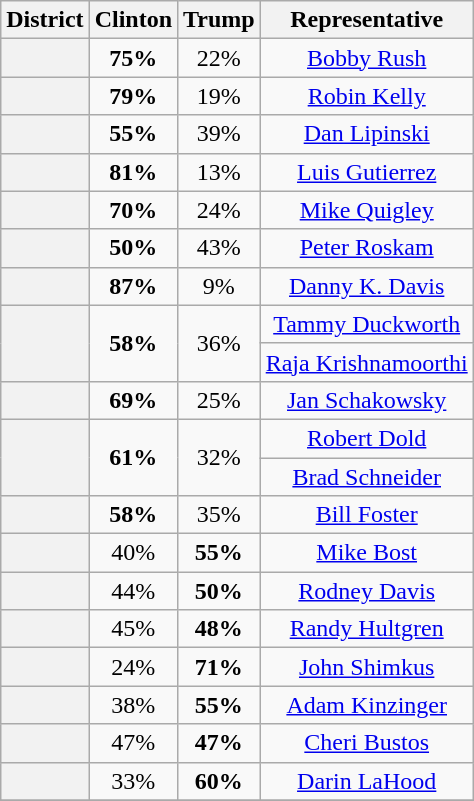<table class=wikitable>
<tr>
<th>District</th>
<th>Clinton</th>
<th>Trump</th>
<th>Representative</th>
</tr>
<tr align=center>
<th></th>
<td><strong>75%</strong></td>
<td>22%</td>
<td><a href='#'>Bobby Rush</a></td>
</tr>
<tr align=center>
<th></th>
<td><strong>79%</strong></td>
<td>19%</td>
<td><a href='#'>Robin Kelly</a></td>
</tr>
<tr align=center>
<th></th>
<td><strong>55%</strong></td>
<td>39%</td>
<td><a href='#'>Dan Lipinski</a></td>
</tr>
<tr align=center>
<th></th>
<td><strong>81%</strong></td>
<td>13%</td>
<td><a href='#'>Luis Gutierrez</a></td>
</tr>
<tr align=center>
<th></th>
<td><strong>70%</strong></td>
<td>24%</td>
<td><a href='#'>Mike Quigley</a></td>
</tr>
<tr align=center>
<th></th>
<td><strong>50%</strong></td>
<td>43%</td>
<td><a href='#'>Peter Roskam</a></td>
</tr>
<tr align=center>
<th></th>
<td><strong>87%</strong></td>
<td>9%</td>
<td><a href='#'>Danny K. Davis</a></td>
</tr>
<tr align=center>
<th rowspan=2 ></th>
<td rowspan="2"><strong>58%</strong></td>
<td rowspan=2>36%</td>
<td><a href='#'>Tammy Duckworth</a></td>
</tr>
<tr align=center>
<td><a href='#'>Raja Krishnamoorthi</a></td>
</tr>
<tr align=center>
<th></th>
<td><strong>69%</strong></td>
<td>25%</td>
<td><a href='#'>Jan Schakowsky</a></td>
</tr>
<tr align=center>
<th rowspan=2 ></th>
<td rowspan="2"><strong>61%</strong></td>
<td rowspan=2>32%</td>
<td><a href='#'>Robert Dold</a></td>
</tr>
<tr align=center>
<td><a href='#'>Brad Schneider</a></td>
</tr>
<tr align=center>
<th></th>
<td><strong>58%</strong></td>
<td>35%</td>
<td><a href='#'>Bill Foster</a></td>
</tr>
<tr align=center>
<th></th>
<td>40%</td>
<td><strong>55%</strong></td>
<td><a href='#'>Mike Bost</a></td>
</tr>
<tr align=center>
<th></th>
<td>44%</td>
<td><strong>50%</strong></td>
<td><a href='#'>Rodney Davis</a></td>
</tr>
<tr align=center>
<th></th>
<td>45%</td>
<td><strong>48%</strong></td>
<td><a href='#'>Randy Hultgren</a></td>
</tr>
<tr align=center>
<th></th>
<td>24%</td>
<td><strong>71%</strong></td>
<td><a href='#'>John Shimkus</a></td>
</tr>
<tr align=center>
<th></th>
<td>38%</td>
<td><strong>55%</strong></td>
<td><a href='#'>Adam Kinzinger</a></td>
</tr>
<tr align=center>
<th></th>
<td>47%</td>
<td><strong>47%</strong></td>
<td><a href='#'>Cheri Bustos</a></td>
</tr>
<tr align=center>
<th></th>
<td>33%</td>
<td><strong>60%</strong></td>
<td><a href='#'>Darin LaHood</a></td>
</tr>
<tr align=center>
</tr>
</table>
